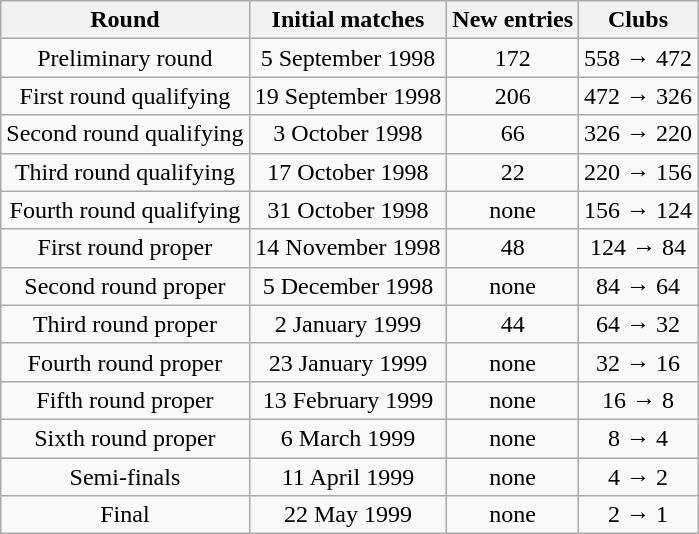<table class="wikitable" style="text-align: center">
<tr>
<th>Round</th>
<th>Initial matches</th>
<th>New entries</th>
<th>Clubs</th>
</tr>
<tr>
<td>Preliminary round</td>
<td>5 September 1998</td>
<td>172</td>
<td>558 → 472</td>
</tr>
<tr>
<td>First round qualifying</td>
<td>19 September 1998</td>
<td>206</td>
<td>472 → 326</td>
</tr>
<tr>
<td>Second round qualifying</td>
<td>3 October 1998</td>
<td>66</td>
<td>326 → 220</td>
</tr>
<tr>
<td>Third round qualifying</td>
<td>17 October 1998</td>
<td>22</td>
<td>220 → 156</td>
</tr>
<tr>
<td>Fourth round qualifying</td>
<td>31 October 1998</td>
<td>none</td>
<td>156 → 124</td>
</tr>
<tr>
<td>First round proper</td>
<td>14 November 1998</td>
<td>48</td>
<td>124 → 84</td>
</tr>
<tr>
<td>Second round proper</td>
<td>5 December 1998</td>
<td>none</td>
<td>84 → 64</td>
</tr>
<tr>
<td>Third round proper</td>
<td>2 January 1999</td>
<td>44</td>
<td>64 → 32</td>
</tr>
<tr>
<td>Fourth round proper</td>
<td>23 January 1999</td>
<td>none</td>
<td>32 → 16</td>
</tr>
<tr>
<td>Fifth round proper</td>
<td>13 February 1999</td>
<td>none</td>
<td>16 → 8</td>
</tr>
<tr>
<td>Sixth round proper</td>
<td>6 March 1999</td>
<td>none</td>
<td>8 → 4</td>
</tr>
<tr>
<td>Semi-finals</td>
<td>11 April 1999</td>
<td>none</td>
<td>4 → 2</td>
</tr>
<tr>
<td>Final</td>
<td>22 May 1999</td>
<td>none</td>
<td>2 → 1</td>
</tr>
</table>
